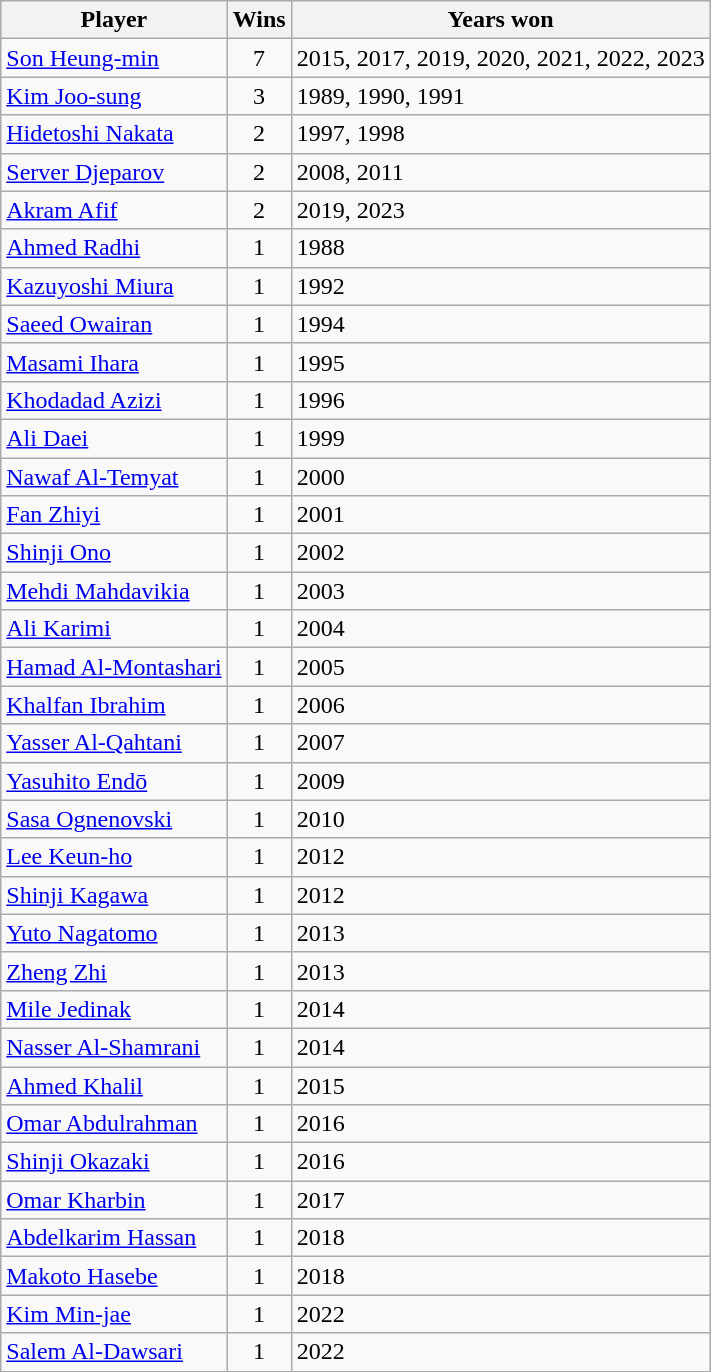<table class="sortable plainrowheaders wikitable">
<tr>
<th>Player</th>
<th>Wins</th>
<th>Years won</th>
</tr>
<tr>
<td> <a href='#'>Son Heung-min</a></td>
<td align="center">7</td>
<td>2015, 2017, 2019, 2020, 2021, 2022, 2023</td>
</tr>
<tr>
<td> <a href='#'>Kim Joo-sung</a></td>
<td align="center">3</td>
<td>1989, 1990, 1991</td>
</tr>
<tr>
<td> <a href='#'>Hidetoshi Nakata</a></td>
<td align="center">2</td>
<td>1997, 1998</td>
</tr>
<tr>
<td> <a href='#'>Server Djeparov</a></td>
<td align="center">2</td>
<td>2008, 2011</td>
</tr>
<tr>
<td> <a href='#'>Akram Afif</a></td>
<td align="center">2</td>
<td>2019, 2023</td>
</tr>
<tr>
<td> <a href='#'>Ahmed Radhi</a></td>
<td align="center">1</td>
<td>1988</td>
</tr>
<tr>
<td> <a href='#'>Kazuyoshi Miura</a></td>
<td align="center">1</td>
<td>1992</td>
</tr>
<tr>
<td> <a href='#'>Saeed Owairan</a></td>
<td align="center">1</td>
<td>1994</td>
</tr>
<tr>
<td> <a href='#'>Masami Ihara</a></td>
<td align="center">1</td>
<td>1995</td>
</tr>
<tr>
<td> <a href='#'>Khodadad Azizi</a></td>
<td align="center">1</td>
<td>1996</td>
</tr>
<tr>
<td> <a href='#'>Ali Daei</a></td>
<td align="center">1</td>
<td>1999</td>
</tr>
<tr>
<td> <a href='#'>Nawaf Al-Temyat</a></td>
<td align="center">1</td>
<td>2000</td>
</tr>
<tr>
<td> <a href='#'>Fan Zhiyi</a></td>
<td align="center">1</td>
<td>2001</td>
</tr>
<tr>
<td> <a href='#'>Shinji Ono</a></td>
<td align="center">1</td>
<td>2002</td>
</tr>
<tr>
<td> <a href='#'>Mehdi Mahdavikia</a></td>
<td align="center">1</td>
<td>2003</td>
</tr>
<tr>
<td> <a href='#'>Ali Karimi</a></td>
<td align="center">1</td>
<td>2004</td>
</tr>
<tr>
<td> <a href='#'>Hamad Al-Montashari</a></td>
<td align="center">1</td>
<td>2005</td>
</tr>
<tr>
<td> <a href='#'>Khalfan Ibrahim</a></td>
<td align="center">1</td>
<td>2006</td>
</tr>
<tr>
<td> <a href='#'>Yasser Al-Qahtani</a></td>
<td align="center">1</td>
<td>2007</td>
</tr>
<tr>
<td> <a href='#'>Yasuhito Endō</a></td>
<td align="center">1</td>
<td>2009</td>
</tr>
<tr>
<td> <a href='#'>Sasa Ognenovski</a></td>
<td align="center">1</td>
<td>2010</td>
</tr>
<tr>
<td> <a href='#'>Lee Keun-ho</a></td>
<td align="center">1</td>
<td>2012</td>
</tr>
<tr>
<td> <a href='#'>Shinji Kagawa</a></td>
<td align="center">1</td>
<td>2012</td>
</tr>
<tr>
<td> <a href='#'>Yuto Nagatomo</a></td>
<td align="center">1</td>
<td>2013</td>
</tr>
<tr>
<td> <a href='#'>Zheng Zhi</a></td>
<td align="center">1</td>
<td>2013</td>
</tr>
<tr>
<td> <a href='#'>Mile Jedinak</a></td>
<td align="center">1</td>
<td>2014</td>
</tr>
<tr>
<td> <a href='#'>Nasser Al-Shamrani</a></td>
<td align="center">1</td>
<td>2014</td>
</tr>
<tr>
<td> <a href='#'>Ahmed Khalil</a></td>
<td align="center">1</td>
<td>2015</td>
</tr>
<tr>
<td> <a href='#'>Omar Abdulrahman</a></td>
<td align="center">1</td>
<td>2016</td>
</tr>
<tr>
<td> <a href='#'>Shinji Okazaki</a></td>
<td align="center">1</td>
<td>2016</td>
</tr>
<tr>
<td> <a href='#'>Omar Kharbin</a></td>
<td align="center">1</td>
<td>2017</td>
</tr>
<tr>
<td> <a href='#'>Abdelkarim Hassan</a></td>
<td align="center">1</td>
<td>2018</td>
</tr>
<tr>
<td> <a href='#'>Makoto Hasebe</a></td>
<td align="center">1</td>
<td>2018</td>
</tr>
<tr>
<td> <a href='#'>Kim Min-jae</a></td>
<td align="center">1</td>
<td>2022</td>
</tr>
<tr>
<td> <a href='#'>Salem Al-Dawsari</a></td>
<td align="center">1</td>
<td>2022</td>
</tr>
</table>
